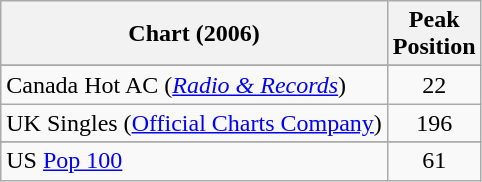<table class="wikitable">
<tr>
<th>Chart (2006)</th>
<th>Peak<br>Position</th>
</tr>
<tr>
</tr>
<tr>
<td scope=row>Canada Hot AC (<em><a href='#'>Radio & Records</a></em>)</td>
<td align=center>22</td>
</tr>
<tr>
<td scope=row>UK Singles (<a href='#'>Official Charts Company</a>)</td>
<td align=center>196</td>
</tr>
<tr>
</tr>
<tr>
</tr>
<tr>
</tr>
<tr>
</tr>
<tr>
<td>US <a href='#'>Pop 100</a></td>
<td style="text-align:center;">61</td>
</tr>
</table>
